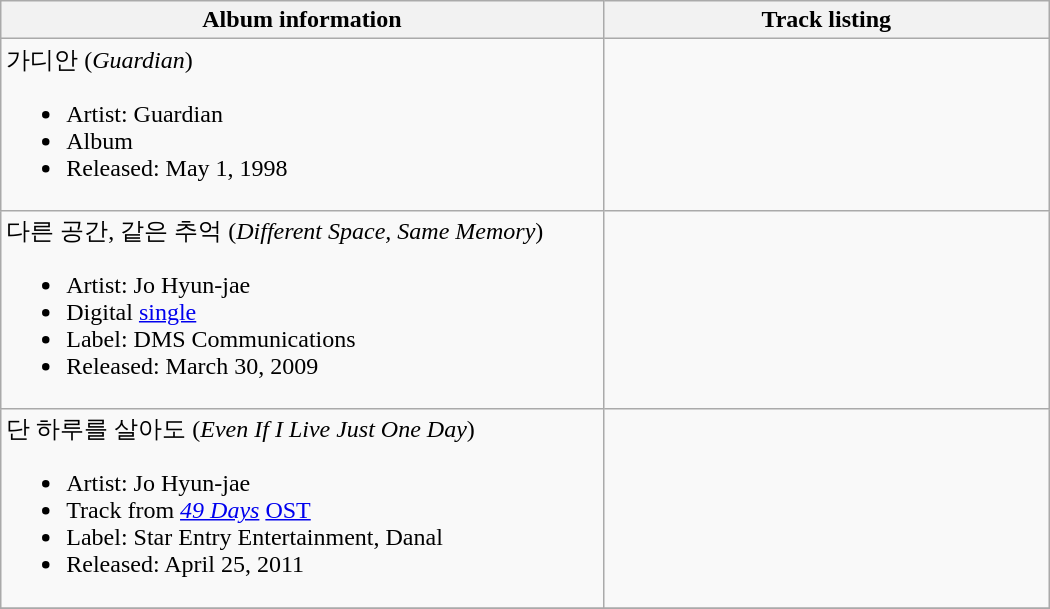<table class="wikitable" style="width:700px">
<tr>
<th>Album information</th>
<th align="center" width="290px">Track listing</th>
</tr>
<tr>
<td>가디안 (<em>Guardian</em>)<br><ul><li>Artist: Guardian</li><li>Album</li><li>Released: May 1, 1998</li></ul></td>
<td style="font-size: 85%;"></td>
</tr>
<tr>
<td>다른 공간, 같은 추억 (<em>Different Space, Same Memory</em>)<br><ul><li>Artist: Jo Hyun-jae</li><li>Digital <a href='#'>single</a></li><li>Label: DMS Communications</li><li>Released: March 30, 2009</li></ul></td>
<td style="font-size: 85%;"></td>
</tr>
<tr>
<td>단 하루를 살아도 (<em>Even If I Live Just One Day</em>)<br><ul><li>Artist: Jo Hyun-jae</li><li>Track from <em><a href='#'>49 Days</a></em> <a href='#'>OST</a></li><li>Label: Star Entry Entertainment, Danal</li><li>Released: April 25, 2011</li></ul></td>
<td style="font-size: 85%;"></td>
</tr>
<tr>
</tr>
</table>
